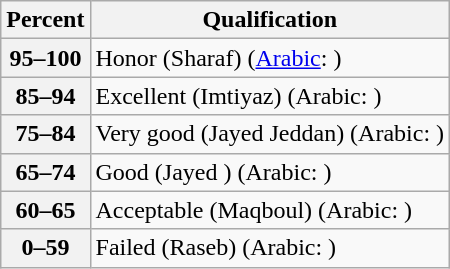<table class="wikitable">
<tr>
<th>Percent</th>
<th>Qualification</th>
</tr>
<tr>
<th>95–100</th>
<td>Honor (Sharaf) (<a href='#'>Arabic</a>: )</td>
</tr>
<tr>
<th>85–94</th>
<td>Excellent (Imtiyaz) (Arabic: )</td>
</tr>
<tr>
<th>75–84</th>
<td>Very good (Jayed Jeddan) (Arabic: )</td>
</tr>
<tr>
<th>65–74</th>
<td>Good (Jayed ) (Arabic: )</td>
</tr>
<tr>
<th>60–65</th>
<td>Acceptable (Maqboul) (Arabic: )</td>
</tr>
<tr>
<th>0–59</th>
<td>Failed (Raseb) (Arabic: )</td>
</tr>
</table>
